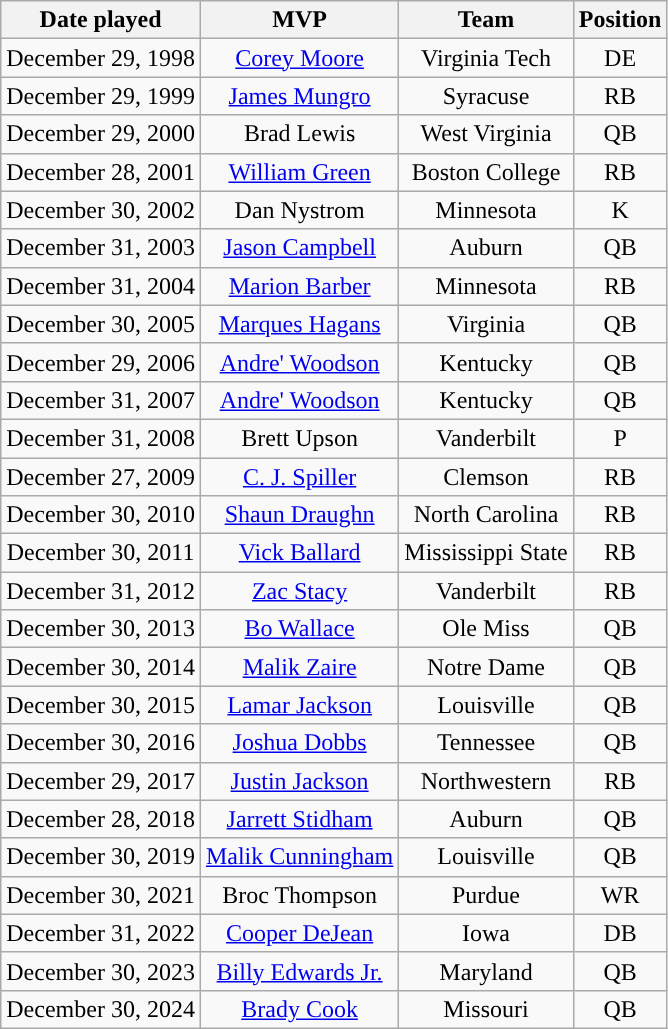<table class="wikitable" style="text-align:center">
<tr>
<th>Date played</th>
<th>MVP</th>
<th>Team</th>
<th>Position</th>
</tr>
<tr>
<td>December 29, 1998</td>
<td><a href='#'>Corey Moore</a></td>
<td>Virginia Tech</td>
<td>DE</td>
</tr>
<tr>
<td>December 29, 1999</td>
<td><a href='#'>James Mungro</a></td>
<td>Syracuse</td>
<td>RB</td>
</tr>
<tr>
<td>December 29, 2000</td>
<td>Brad Lewis</td>
<td>West Virginia</td>
<td>QB</td>
</tr>
<tr>
<td>December 28, 2001</td>
<td><a href='#'>William Green</a></td>
<td>Boston College</td>
<td>RB</td>
</tr>
<tr>
<td>December 30, 2002</td>
<td>Dan Nystrom</td>
<td>Minnesota</td>
<td>K</td>
</tr>
<tr>
<td>December 31, 2003</td>
<td><a href='#'>Jason Campbell</a></td>
<td>Auburn</td>
<td>QB</td>
</tr>
<tr>
<td>December 31, 2004</td>
<td><a href='#'>Marion Barber</a></td>
<td>Minnesota</td>
<td>RB</td>
</tr>
<tr>
<td>December 30, 2005</td>
<td><a href='#'>Marques Hagans</a></td>
<td>Virginia</td>
<td>QB</td>
</tr>
<tr>
<td>December 29, 2006</td>
<td><a href='#'>Andre' Woodson</a></td>
<td>Kentucky</td>
<td>QB</td>
</tr>
<tr>
<td>December 31, 2007</td>
<td><a href='#'>Andre' Woodson</a></td>
<td>Kentucky</td>
<td>QB</td>
</tr>
<tr>
<td>December 31, 2008</td>
<td>Brett Upson</td>
<td>Vanderbilt</td>
<td>P</td>
</tr>
<tr>
<td>December 27, 2009</td>
<td><a href='#'>C. J. Spiller</a></td>
<td>Clemson</td>
<td>RB</td>
</tr>
<tr>
<td>December 30, 2010</td>
<td><a href='#'>Shaun Draughn</a></td>
<td>North Carolina</td>
<td>RB</td>
</tr>
<tr>
<td>December 30, 2011</td>
<td><a href='#'>Vick Ballard</a></td>
<td>Mississippi State</td>
<td>RB</td>
</tr>
<tr>
<td>December 31, 2012</td>
<td><a href='#'>Zac Stacy</a></td>
<td>Vanderbilt</td>
<td>RB</td>
</tr>
<tr>
<td>December 30, 2013</td>
<td><a href='#'>Bo Wallace</a></td>
<td>Ole Miss</td>
<td>QB</td>
</tr>
<tr>
<td>December 30, 2014</td>
<td><a href='#'>Malik Zaire</a></td>
<td>Notre Dame</td>
<td>QB</td>
</tr>
<tr>
<td>December 30, 2015</td>
<td><a href='#'>Lamar Jackson</a></td>
<td>Louisville</td>
<td>QB</td>
</tr>
<tr>
<td>December 30, 2016</td>
<td><a href='#'>Joshua Dobbs</a></td>
<td>Tennessee</td>
<td>QB</td>
</tr>
<tr>
<td>December 29, 2017</td>
<td><a href='#'>Justin Jackson</a></td>
<td>Northwestern</td>
<td>RB</td>
</tr>
<tr>
<td>December 28, 2018</td>
<td><a href='#'>Jarrett Stidham</a></td>
<td>Auburn</td>
<td>QB</td>
</tr>
<tr>
<td>December 30, 2019</td>
<td><a href='#'>Malik Cunningham</a></td>
<td>Louisville</td>
<td>QB</td>
</tr>
<tr>
<td>December 30, 2021</td>
<td>Broc Thompson</td>
<td>Purdue</td>
<td>WR</td>
</tr>
<tr>
<td>December 31, 2022</td>
<td><a href='#'>Cooper DeJean</a></td>
<td>Iowa</td>
<td>DB</td>
</tr>
<tr>
<td>December 30, 2023</td>
<td><a href='#'>Billy Edwards Jr.</a></td>
<td>Maryland</td>
<td>QB</td>
</tr>
<tr>
<td>December 30, 2024</td>
<td><a href='#'>Brady Cook</a></td>
<td>Missouri</td>
<td>QB</td>
</tr>
</table>
